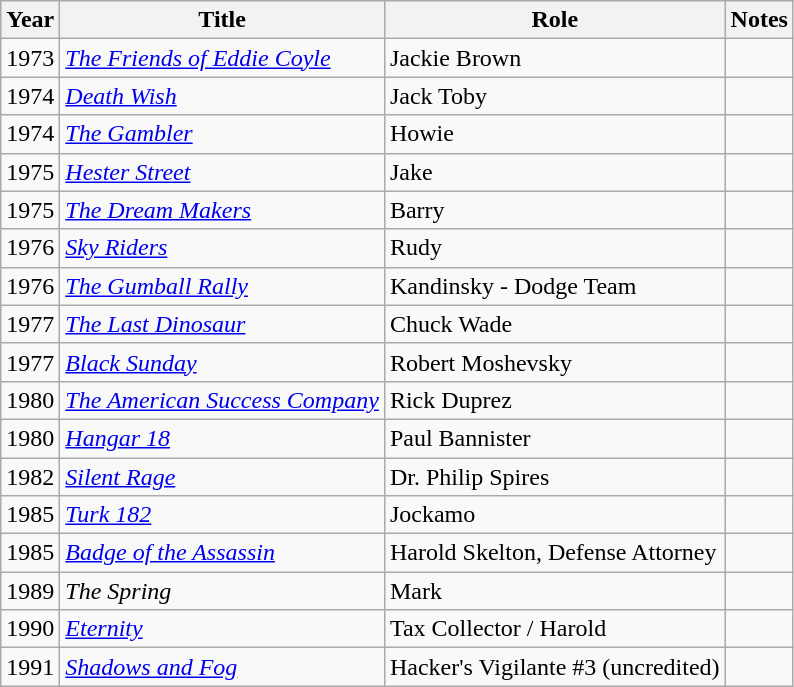<table class="wikitable sortable">
<tr>
<th>Year</th>
<th>Title</th>
<th>Role</th>
<th>Notes</th>
</tr>
<tr>
<td>1973</td>
<td><em><a href='#'>The Friends of Eddie Coyle</a></em></td>
<td>Jackie Brown</td>
<td></td>
</tr>
<tr>
<td>1974</td>
<td><em><a href='#'>Death Wish</a></em></td>
<td>Jack Toby</td>
<td></td>
</tr>
<tr>
<td>1974</td>
<td><em><a href='#'>The Gambler</a></em></td>
<td>Howie</td>
<td></td>
</tr>
<tr>
<td>1975</td>
<td><em><a href='#'>Hester Street</a></em></td>
<td>Jake</td>
<td></td>
</tr>
<tr>
<td>1975</td>
<td><em><a href='#'>The Dream Makers</a></em></td>
<td>Barry</td>
<td></td>
</tr>
<tr>
<td>1976</td>
<td><em><a href='#'>Sky Riders</a></em></td>
<td>Rudy</td>
<td></td>
</tr>
<tr>
<td>1976</td>
<td><em><a href='#'>The Gumball Rally</a></em></td>
<td>Kandinsky - Dodge Team</td>
<td></td>
</tr>
<tr>
<td>1977</td>
<td><em><a href='#'>The Last Dinosaur</a></em></td>
<td>Chuck Wade</td>
<td></td>
</tr>
<tr>
<td>1977</td>
<td><em><a href='#'>Black Sunday</a></em></td>
<td>Robert Moshevsky</td>
<td></td>
</tr>
<tr>
<td>1980</td>
<td><em><a href='#'>The American Success Company</a></em></td>
<td>Rick Duprez</td>
<td></td>
</tr>
<tr>
<td>1980</td>
<td><em><a href='#'>Hangar 18</a></em></td>
<td>Paul Bannister</td>
<td></td>
</tr>
<tr>
<td>1982</td>
<td><em><a href='#'>Silent Rage</a></em></td>
<td>Dr. Philip Spires</td>
<td></td>
</tr>
<tr>
<td>1985</td>
<td><em><a href='#'>Turk 182</a></em></td>
<td>Jockamo</td>
<td></td>
</tr>
<tr>
<td>1985</td>
<td><em><a href='#'>Badge of the Assassin</a></em></td>
<td>Harold Skelton, Defense Attorney</td>
<td></td>
</tr>
<tr>
<td>1989</td>
<td><em>The Spring</em></td>
<td>Mark</td>
<td></td>
</tr>
<tr>
<td>1990</td>
<td><em><a href='#'>Eternity</a></em></td>
<td>Tax Collector / Harold</td>
<td></td>
</tr>
<tr>
<td>1991</td>
<td><em><a href='#'>Shadows and Fog</a></em></td>
<td>Hacker's Vigilante #3 (uncredited)</td>
<td></td>
</tr>
</table>
